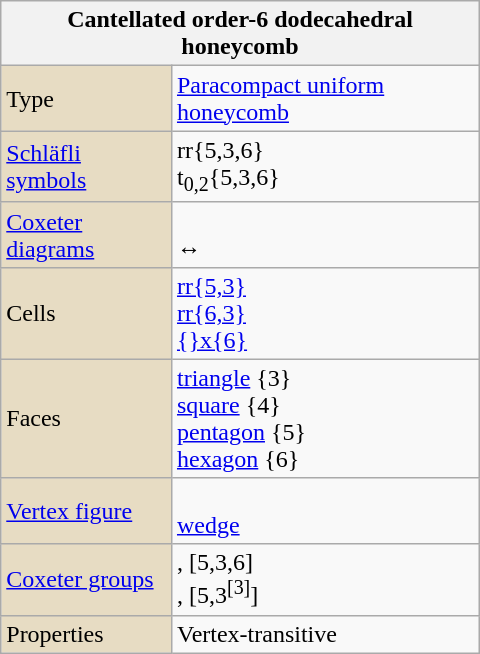<table class="wikitable" align="right" style="margin-left:10px" width="320">
<tr>
<th bgcolor=#e7dcc3 colspan=2>Cantellated order-6 dodecahedral honeycomb</th>
</tr>
<tr>
<td bgcolor=#e7dcc3>Type</td>
<td><a href='#'>Paracompact uniform honeycomb</a></td>
</tr>
<tr>
<td bgcolor=#e7dcc3><a href='#'>Schläfli symbols</a></td>
<td>rr{5,3,6}<br>t<sub>0,2</sub>{5,3,6}</td>
</tr>
<tr>
<td bgcolor=#e7dcc3><a href='#'>Coxeter diagrams</a></td>
<td><br> ↔ </td>
</tr>
<tr>
<td bgcolor=#e7dcc3>Cells</td>
<td><a href='#'>rr{5,3}</a> <br><a href='#'>rr{6,3}</a> <br><a href='#'>{}x{6}</a> </td>
</tr>
<tr>
<td bgcolor=#e7dcc3>Faces</td>
<td><a href='#'>triangle</a> {3}<br><a href='#'>square</a> {4}<br><a href='#'>pentagon</a> {5}<br><a href='#'>hexagon</a> {6}</td>
</tr>
<tr>
<td bgcolor=#e7dcc3><a href='#'>Vertex figure</a></td>
<td><br><a href='#'>wedge</a></td>
</tr>
<tr>
<td bgcolor=#e7dcc3><a href='#'>Coxeter groups</a></td>
<td>, [5,3,6]<br>, [5,3<sup>[3]</sup>]</td>
</tr>
<tr>
<td bgcolor=#e7dcc3>Properties</td>
<td>Vertex-transitive</td>
</tr>
</table>
